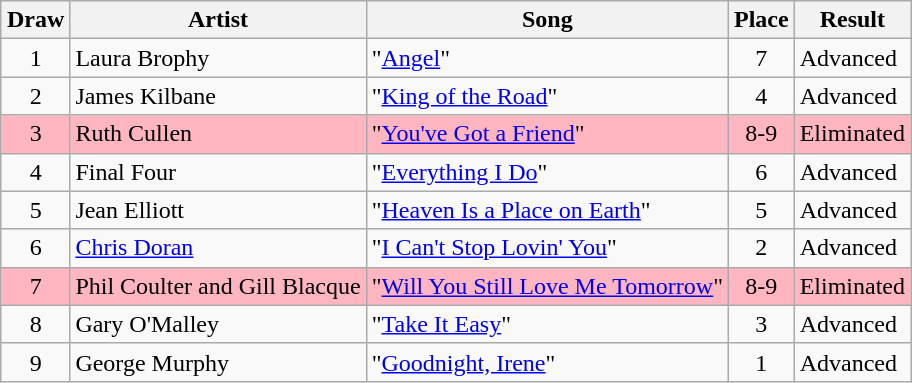<table class="sortable wikitable" style="margin: 1em auto 1em auto; text-align:center">
<tr>
<th>Draw</th>
<th>Artist</th>
<th>Song </th>
<th>Place</th>
<th>Result</th>
</tr>
<tr>
<td>1</td>
<td align="left">Laura Brophy</td>
<td align="left">"<a href='#'>Angel</a>" </td>
<td>7</td>
<td align="left">Advanced</td>
</tr>
<tr>
<td>2</td>
<td align="left">James Kilbane</td>
<td align="left">"<a href='#'>King of the Road</a>" </td>
<td>4</td>
<td align="left">Advanced</td>
</tr>
<tr style="background:lightpink;">
<td>3</td>
<td align="left">Ruth Cullen</td>
<td align="left">"<a href='#'>You've Got a Friend</a>" </td>
<td>8-9</td>
<td align="left">Eliminated</td>
</tr>
<tr>
<td>4</td>
<td align="left">Final Four</td>
<td align="left">"<a href='#'>Everything I Do</a>" </td>
<td>6</td>
<td align="left">Advanced</td>
</tr>
<tr>
<td>5</td>
<td align="left">Jean Elliott</td>
<td align="left">"<a href='#'>Heaven Is a Place on Earth</a>" </td>
<td>5</td>
<td align="left">Advanced</td>
</tr>
<tr>
<td>6</td>
<td align="left"><a href='#'>Chris Doran</a></td>
<td align="left">"<a href='#'>I Can't Stop Lovin' You</a>" </td>
<td>2</td>
<td align="left">Advanced</td>
</tr>
<tr style="background:lightpink;">
<td>7</td>
<td align="left">Phil Coulter and Gill Blacque</td>
<td align="left">"<a href='#'>Will You Still Love Me Tomorrow</a>" </td>
<td>8-9</td>
<td align="left">Eliminated</td>
</tr>
<tr>
<td>8</td>
<td align="left">Gary O'Malley</td>
<td align="left">"<a href='#'>Take It Easy</a>" </td>
<td>3</td>
<td align="left">Advanced</td>
</tr>
<tr>
<td>9</td>
<td align="left">George Murphy</td>
<td align="left">"<a href='#'>Goodnight, Irene</a>" </td>
<td>1</td>
<td align="left">Advanced</td>
</tr>
</table>
